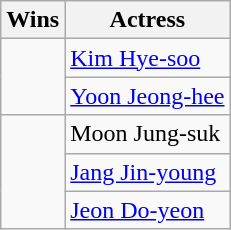<table class="wikitable">
<tr>
<th>Wins</th>
<th>Actress</th>
</tr>
<tr>
<td rowspan="2"></td>
<td><a href='#'>Kim Hye-soo</a></td>
</tr>
<tr>
<td><a href='#'>Yoon Jeong-hee</a></td>
</tr>
<tr>
<td rowspan="3"></td>
<td>Moon Jung-suk</td>
</tr>
<tr>
<td><a href='#'>Jang Jin-young</a></td>
</tr>
<tr>
<td><a href='#'>Jeon Do-yeon</a></td>
</tr>
</table>
